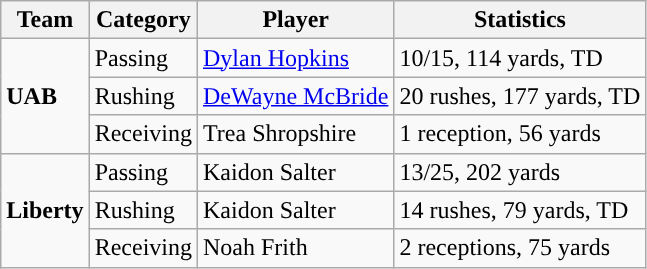<table class="wikitable" style="float: left;">
<tr>
<th>Team</th>
<th>Category</th>
<th>Player</th>
<th>Statistics</th>
</tr>
<tr>
<td rowspan=3><strong>UAB</strong></td>
<td>Passing</td>
<td><a href='#'>Dylan Hopkins</a></td>
<td>10/15, 114 yards, TD</td>
</tr>
<tr>
<td>Rushing</td>
<td><a href='#'>DeWayne McBride</a></td>
<td>20 rushes, 177 yards, TD</td>
</tr>
<tr>
<td>Receiving</td>
<td>Trea Shropshire</td>
<td>1 reception, 56 yards</td>
</tr>
<tr>
<td rowspan=3><strong>Liberty</strong></td>
<td>Passing</td>
<td>Kaidon Salter</td>
<td>13/25, 202 yards</td>
</tr>
<tr>
<td>Rushing</td>
<td>Kaidon Salter</td>
<td>14 rushes, 79 yards, TD</td>
</tr>
<tr>
<td>Receiving</td>
<td>Noah Frith</td>
<td>2 receptions, 75 yards</td>
</tr>
</table>
